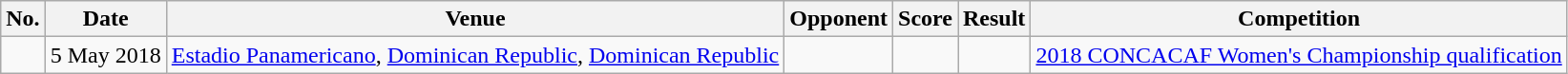<table class="wikitable">
<tr>
<th>No.</th>
<th>Date</th>
<th>Venue</th>
<th>Opponent</th>
<th>Score</th>
<th>Result</th>
<th>Competition</th>
</tr>
<tr>
<td></td>
<td>5 May 2018</td>
<td><a href='#'>Estadio Panamericano</a>, <a href='#'>Dominican Republic</a>, <a href='#'>Dominican Republic</a></td>
<td></td>
<td></td>
<td></td>
<td><a href='#'>2018 CONCACAF Women's Championship qualification</a></td>
</tr>
</table>
